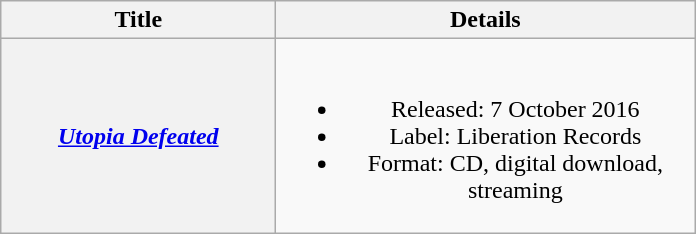<table class="wikitable plainrowheaders" style="text-align:center;" border="1">
<tr>
<th scope="col" style="width:11em;">Title</th>
<th scope="col" style="width:17em;">Details</th>
</tr>
<tr>
<th scope="row"><em><a href='#'>Utopia Defeated</a></em></th>
<td><br><ul><li>Released: 7 October 2016</li><li>Label: Liberation Records</li><li>Format: CD, digital download, streaming</li></ul></td>
</tr>
</table>
